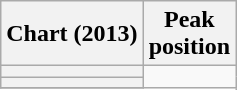<table class="wikitable">
<tr>
<th>Chart (2013)</th>
<th>Peak<br>position</th>
</tr>
<tr>
<th></th>
</tr>
<tr>
<th></th>
</tr>
<tr>
</tr>
</table>
